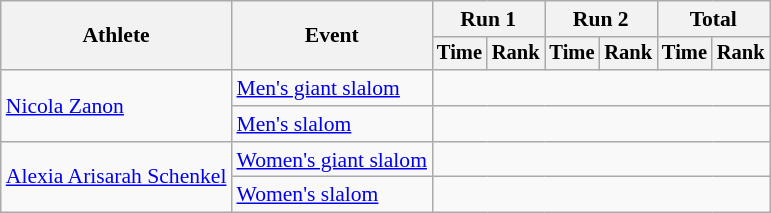<table class="wikitable" style="font-size:90%">
<tr>
<th rowspan=2>Athlete</th>
<th rowspan=2>Event</th>
<th colspan=2>Run 1</th>
<th colspan=2>Run 2</th>
<th colspan=2>Total</th>
</tr>
<tr style="font-size:95%">
<th>Time</th>
<th>Rank</th>
<th>Time</th>
<th>Rank</th>
<th>Time</th>
<th>Rank</th>
</tr>
<tr align=center>
<td align=left rowspan=2><a href='#'>Nicola Zanon</a></td>
<td align=left><a href='#'>Men's giant slalom</a></td>
<td colspan=6></td>
</tr>
<tr align=center>
<td align=left><a href='#'>Men's slalom</a></td>
<td colspan=6></td>
</tr>
<tr align=center>
<td align=left rowspan=2><a href='#'>Alexia Arisarah Schenkel</a></td>
<td align=left><a href='#'>Women's giant slalom</a></td>
<td colspan=6></td>
</tr>
<tr align=center>
<td align=left><a href='#'>Women's slalom</a></td>
<td colspan=6></td>
</tr>
</table>
